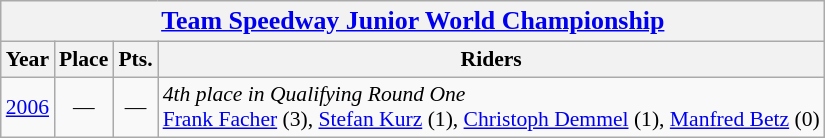<table class=wikitable style="font-size: 90%;">
<tr>
<th colspan=4><big><a href='#'>Team Speedway Junior World Championship</a></big></th>
</tr>
<tr>
<th>Year</th>
<th>Place</th>
<th>Pts.</th>
<th>Riders</th>
</tr>
<tr align=center >
<td><a href='#'>2006</a></td>
<td>—</td>
<td>—</td>
<td align=left><em>4th place in Qualifying Round One</em> <br> <a href='#'>Frank Facher</a> (3), <a href='#'>Stefan Kurz</a> (1), <a href='#'>Christoph Demmel</a> (1), <a href='#'>Manfred Betz</a> (0)</td>
</tr>
</table>
